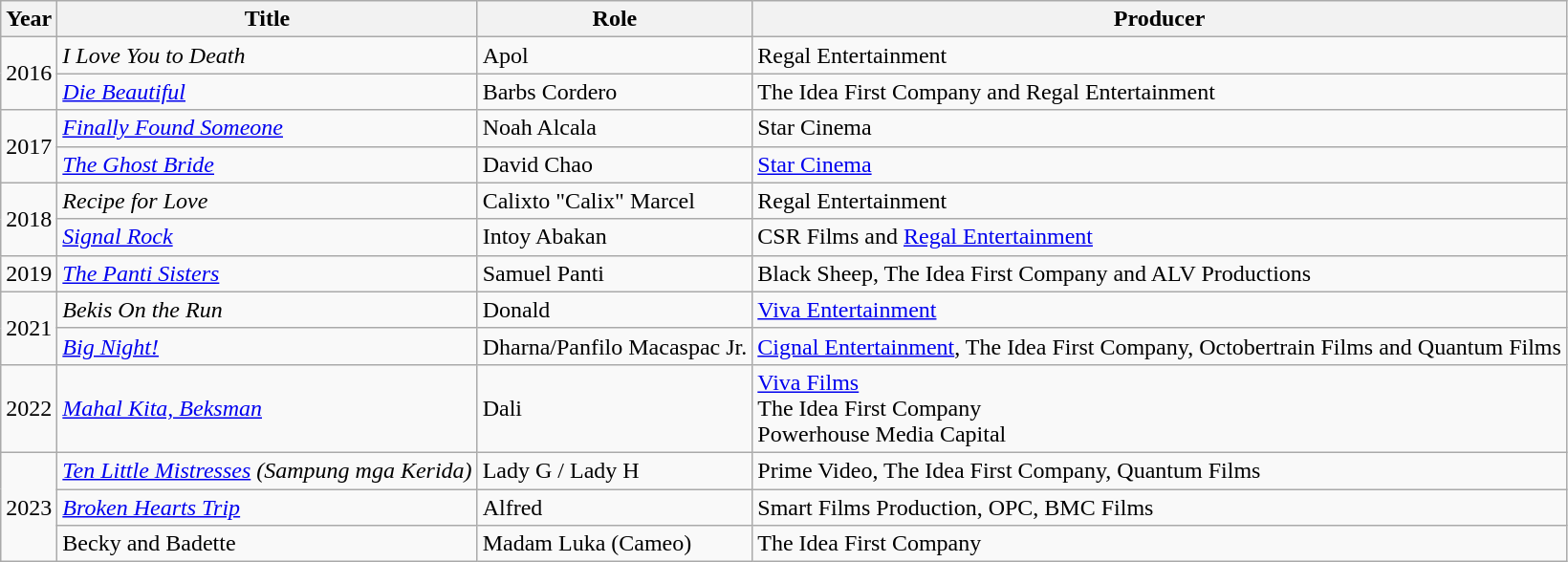<table class="wikitable sortable">
<tr>
<th>Year</th>
<th>Title</th>
<th>Role</th>
<th>Producer</th>
</tr>
<tr>
<td rowspan=2>2016</td>
<td><em>I Love You to Death</em></td>
<td>Apol</td>
<td>Regal Entertainment</td>
</tr>
<tr>
<td><em><a href='#'>Die Beautiful</a></em></td>
<td>Barbs Cordero</td>
<td>The Idea First Company and Regal Entertainment</td>
</tr>
<tr>
<td rowspan=2>2017</td>
<td><em><a href='#'>Finally Found Someone</a></em></td>
<td>Noah Alcala</td>
<td>Star Cinema</td>
</tr>
<tr>
<td><em><a href='#'>The Ghost Bride</a></em></td>
<td>David Chao</td>
<td><a href='#'>Star Cinema</a></td>
</tr>
<tr>
<td rowspan=2>2018</td>
<td><em>Recipe for Love</em></td>
<td>Calixto "Calix" Marcel</td>
<td>Regal Entertainment</td>
</tr>
<tr>
<td><em><a href='#'>Signal Rock</a></em></td>
<td>Intoy Abakan</td>
<td>CSR Films and <a href='#'>Regal Entertainment</a></td>
</tr>
<tr>
<td>2019</td>
<td><em><a href='#'>The Panti Sisters</a></em></td>
<td>Samuel Panti</td>
<td>Black Sheep, The Idea First Company and ALV Productions</td>
</tr>
<tr>
<td rowspan=2>2021</td>
<td><em>Bekis On the Run</em></td>
<td>Donald</td>
<td><a href='#'>Viva Entertainment</a></td>
</tr>
<tr>
<td><em><a href='#'>Big Night!</a></em></td>
<td>Dharna/Panfilo Macaspac Jr.</td>
<td><a href='#'>Cignal Entertainment</a>, The Idea First Company, Octobertrain Films and Quantum Films</td>
</tr>
<tr>
<td>2022</td>
<td><em><a href='#'>Mahal Kita, Beksman</a></em></td>
<td>Dali</td>
<td><a href='#'>Viva Films</a> <br> The Idea First Company <br> Powerhouse Media Capital</td>
</tr>
<tr>
<td rowspan=3>2023</td>
<td><em><a href='#'>Ten Little Mistresses</a></em> <em>(Sampung mga Kerida)</em></td>
<td>Lady G / Lady H</td>
<td>Prime Video, The Idea First Company, Quantum Films</td>
</tr>
<tr>
<td><em><a href='#'>Broken Hearts Trip</a></em></td>
<td>Alfred</td>
<td>Smart Films Production, OPC, BMC Films</td>
</tr>
<tr>
<td>Becky and Badette</td>
<td>Madam Luka (Cameo)</td>
<td>The Idea First Company</td>
</tr>
</table>
